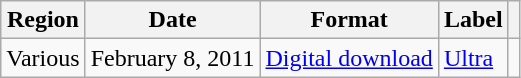<table class="wikitable">
<tr>
<th>Region</th>
<th>Date</th>
<th>Format</th>
<th>Label</th>
<th></th>
</tr>
<tr>
<td>Various</td>
<td>February 8, 2011</td>
<td><a href='#'>Digital download</a></td>
<td><a href='#'>Ultra</a></td>
<td></td>
</tr>
</table>
